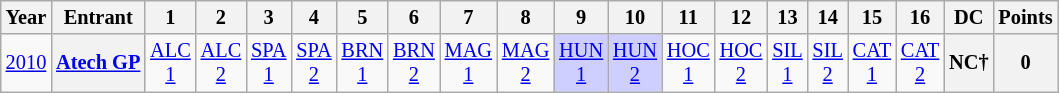<table class="wikitable" style="text-align:center; font-size:85%">
<tr>
<th>Year</th>
<th>Entrant</th>
<th>1</th>
<th>2</th>
<th>3</th>
<th>4</th>
<th>5</th>
<th>6</th>
<th>7</th>
<th>8</th>
<th>9</th>
<th>10</th>
<th>11</th>
<th>12</th>
<th>13</th>
<th>14</th>
<th>15</th>
<th>16</th>
<th>DC</th>
<th>Points</th>
</tr>
<tr>
<td><a href='#'>2010</a></td>
<th nowrap><a href='#'>Atech GP</a></th>
<td><a href='#'>ALC<br>1</a></td>
<td><a href='#'>ALC<br>2</a></td>
<td><a href='#'>SPA<br>1</a></td>
<td><a href='#'>SPA<br>2</a></td>
<td><a href='#'>BRN<br>1</a></td>
<td><a href='#'>BRN<br>2</a></td>
<td><a href='#'>MAG<br>1</a></td>
<td><a href='#'>MAG<br>2</a></td>
<td style="background:#cfcfff;"><a href='#'>HUN<br>1</a><br></td>
<td style="background:#cfcfff;"><a href='#'>HUN<br>2</a><br></td>
<td><a href='#'>HOC<br>1</a></td>
<td><a href='#'>HOC<br>2</a></td>
<td><a href='#'>SIL<br>1</a></td>
<td><a href='#'>SIL<br>2</a></td>
<td><a href='#'>CAT<br>1</a></td>
<td><a href='#'>CAT<br>2</a></td>
<th>NC†</th>
<th>0</th>
</tr>
</table>
